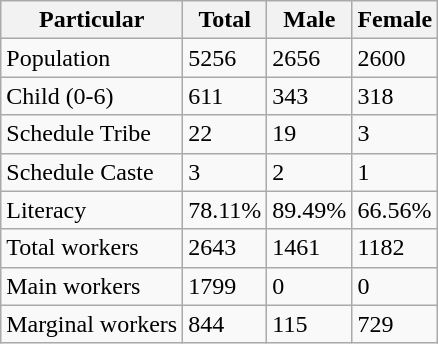<table class="wikitable">
<tr>
<th>Particular</th>
<th>Total</th>
<th>Male</th>
<th>Female</th>
</tr>
<tr>
<td>Population</td>
<td>5256</td>
<td>2656</td>
<td>2600</td>
</tr>
<tr>
<td>Child (0-6)</td>
<td>611</td>
<td>343</td>
<td>318</td>
</tr>
<tr>
<td>Schedule Tribe</td>
<td>22</td>
<td>19</td>
<td>3</td>
</tr>
<tr>
<td>Schedule Caste</td>
<td>3</td>
<td>2</td>
<td>1</td>
</tr>
<tr>
<td>Literacy</td>
<td>78.11%</td>
<td>89.49%</td>
<td>66.56%</td>
</tr>
<tr>
<td>Total workers</td>
<td>2643</td>
<td>1461</td>
<td>1182</td>
</tr>
<tr>
<td>Main workers</td>
<td>1799</td>
<td>0</td>
<td>0</td>
</tr>
<tr>
<td>Marginal workers</td>
<td>844</td>
<td>115</td>
<td>729</td>
</tr>
</table>
